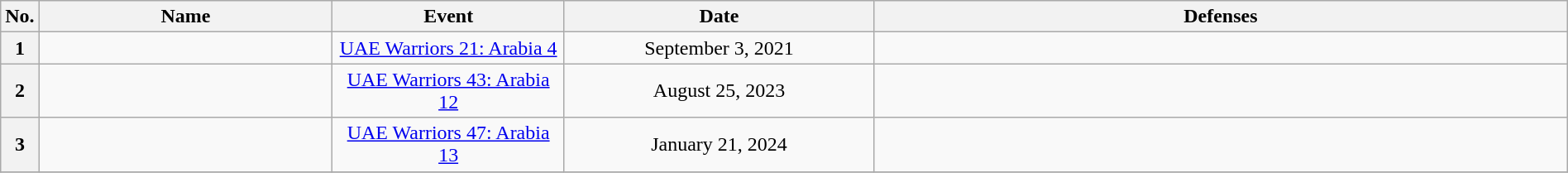<table class="wikitable" width=100%>
<tr>
<th width=1%>No.</th>
<th width=19%>Name</th>
<th width=15%>Event</th>
<th width=20%>Date</th>
<th width=45%>Defenses</th>
</tr>
<tr>
<th>1</th>
<td align=left><br></td>
<td align=center><a href='#'>UAE Warriors 21: Arabia 4</a> <br></td>
<td align=center>September 3, 2021</td>
<td></td>
</tr>
<tr>
<th>2</th>
<td align=left></td>
<td align=center><a href='#'>UAE Warriors 43: Arabia 12</a> <br></td>
<td align=center>August 25, 2023</td>
<td></td>
</tr>
<tr>
<th>3</th>
<td align=left></td>
<td align=center><a href='#'>UAE Warriors 47: Arabia 13</a> <br></td>
<td align=center>January 21, 2024</td>
<td></td>
</tr>
<tr>
</tr>
</table>
